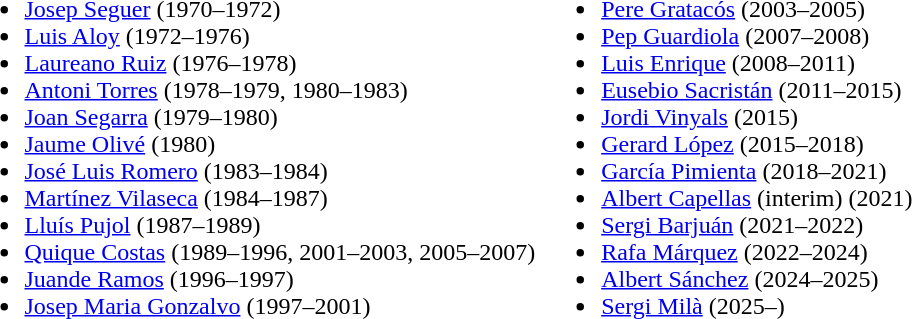<table>
<tr style="vertical-align:top">
<td><br><ul><li> <a href='#'>Josep Seguer</a> (1970–1972)</li><li> <a href='#'>Luis Aloy</a> (1972–1976)</li><li> <a href='#'>Laureano Ruiz</a> (1976–1978)</li><li> <a href='#'>Antoni Torres</a> (1978–1979, 1980–1983)</li><li> <a href='#'>Joan Segarra</a> (1979–1980)</li><li> <a href='#'>Jaume Olivé</a> (1980)</li><li> <a href='#'>José Luis Romero</a> (1983–1984)</li><li> <a href='#'>Martínez Vilaseca</a> (1984–1987)</li><li> <a href='#'>Lluís Pujol</a> (1987–1989)</li><li> <a href='#'>Quique Costas</a> (1989–1996, 2001–2003, 2005–2007)</li><li> <a href='#'>Juande Ramos</a> (1996–1997)</li><li> <a href='#'>Josep Maria Gonzalvo</a> (1997–2001)</li></ul></td>
<td><br><ul><li> <a href='#'>Pere Gratacós</a> (2003–2005)</li><li> <a href='#'>Pep Guardiola</a> (2007–2008)</li><li> <a href='#'>Luis Enrique</a> (2008–2011)</li><li> <a href='#'>Eusebio Sacristán</a> (2011–2015)</li><li> <a href='#'>Jordi Vinyals</a> (2015)</li><li> <a href='#'>Gerard López</a> (2015–2018)</li><li> <a href='#'>García Pimienta</a> (2018–2021)</li><li> <a href='#'>Albert Capellas</a> (interim) (2021)</li><li> <a href='#'>Sergi Barjuán</a> (2021–2022)</li><li> <a href='#'>Rafa Márquez</a> (2022–2024)</li><li> <a href='#'>Albert Sánchez</a> (2024–2025)</li><li> <a href='#'>Sergi Milà</a> (2025–)</li></ul></td>
</tr>
</table>
